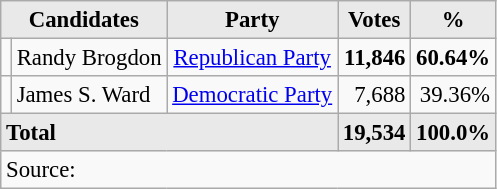<table class=wikitable style="font-size:95%; text-align:right;">
<tr>
<th style="background:#e9e9e9; text-align:center;" colspan="2">Candidates</th>
<th style="background:#e9e9e9; text-align:center;">Party</th>
<th style="background:#e9e9e9; text-align:center;">Votes</th>
<th style="background:#e9e9e9; text-align:center;">%</th>
</tr>
<tr>
<td></td>
<td align=left>Randy Brogdon</td>
<td align=center><a href='#'>Republican Party</a></td>
<td><strong>11,846</strong></td>
<td><strong>60.64%</strong></td>
</tr>
<tr>
<td></td>
<td align=left>James S. Ward</td>
<td align=center><a href='#'>Democratic Party</a></td>
<td>7,688</td>
<td>39.36%</td>
</tr>
<tr style="background:#e9e9e9;">
<td colspan="3" style="text-align:left; "><strong>Total</strong></td>
<td><strong>19,534</strong></td>
<td><strong>100.0%</strong></td>
</tr>
<tr>
<td style="text-align:left;" colspan="6">Source: </td>
</tr>
</table>
